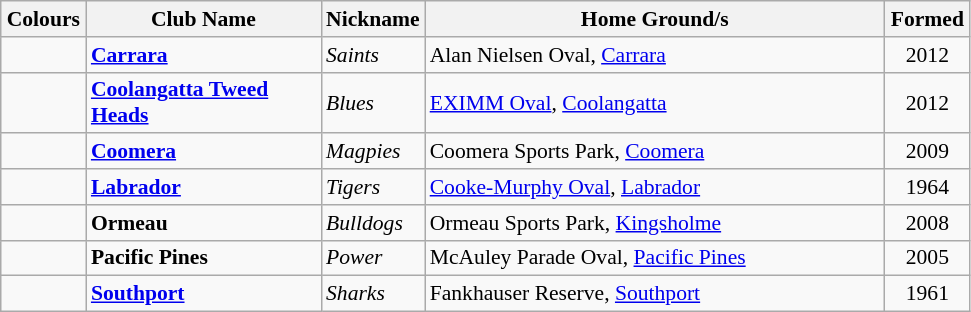<table class="wikitable sortable" style="font-size:90%">
<tr>
<th width="050px">Colours</th>
<th width="150px">Club Name</th>
<th width="050px">Nickname</th>
<th width="300px">Home Ground/s</th>
<th width="050px">Formed</th>
</tr>
<tr>
<td></td>
<td><strong><a href='#'>Carrara</a></strong></td>
<td><em>Saints</em></td>
<td>Alan Nielsen Oval, <a href='#'>Carrara</a></td>
<td style="text-align:center;">2012</td>
</tr>
<tr>
<td style="text-align:center;"></td>
<td><strong><a href='#'>Coolangatta Tweed Heads</a></strong></td>
<td><em>Blues</em></td>
<td><a href='#'>EXIMM Oval</a>, <a href='#'>Coolangatta</a></td>
<td style="text-align:center;">2012</td>
</tr>
<tr>
<td></td>
<td><strong><a href='#'>Coomera</a></strong></td>
<td><em>Magpies</em></td>
<td>Coomera Sports Park, <a href='#'>Coomera</a></td>
<td style="text-align:center;">2009</td>
</tr>
<tr>
<td style="text-align:center;"></td>
<td><strong><a href='#'>Labrador</a></strong></td>
<td><em>Tigers</em></td>
<td><a href='#'>Cooke-Murphy Oval</a>, <a href='#'>Labrador</a></td>
<td align=center>1964</td>
</tr>
<tr>
<td align="center"></td>
<td><strong>Ormeau</strong></td>
<td><em>Bulldogs</em></td>
<td>Ormeau Sports Park, <a href='#'>Kingsholme</a></td>
<td align="center">2008</td>
</tr>
<tr>
<td align="center"></td>
<td><strong>Pacific Pines</strong></td>
<td><em>Power</em></td>
<td>McAuley Parade Oval, <a href='#'>Pacific Pines</a></td>
<td align="center">2005</td>
</tr>
<tr>
<td></td>
<td><strong><a href='#'>Southport</a></strong></td>
<td><em>Sharks</em></td>
<td>Fankhauser Reserve, <a href='#'>Southport</a></td>
<td style="text-align:center;">1961</td>
</tr>
</table>
